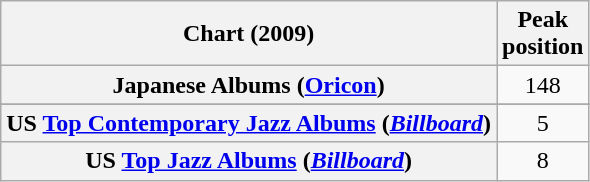<table class="wikitable sortable plainrowheaders" style="text-align:center">
<tr>
<th scope="col">Chart (2009)</th>
<th scope="col">Peak<br> position</th>
</tr>
<tr>
<th scope="row">Japanese Albums (<a href='#'>Oricon</a>)</th>
<td>148</td>
</tr>
<tr>
</tr>
<tr>
<th scope="row">US <a href='#'>Top Contemporary Jazz Albums</a> (<em><a href='#'>Billboard</a></em>)</th>
<td>5</td>
</tr>
<tr>
<th scope="row">US <a href='#'>Top Jazz Albums</a> (<em><a href='#'>Billboard</a></em>)</th>
<td>8</td>
</tr>
</table>
